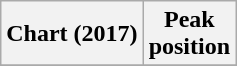<table class="wikitable plainrowheaders" style="text-align:center">
<tr>
<th scope="col">Chart (2017)</th>
<th scope="col">Peak<br>position</th>
</tr>
<tr>
</tr>
</table>
